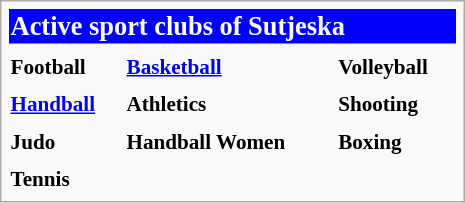<table class="infobox" style="font-size: 88%; width: 22em; text-align: left">
<tr>
<th colspan="3" style="font-size:125%; background:blue; color:white;">Active sport clubs of Sutjeska</th>
</tr>
<tr>
<th></th>
<th></th>
<th></th>
</tr>
<tr>
<th><strong>Football</strong></th>
<th><a href='#'>Basketball</a></th>
<th OK Sutjeska Nikšić>Volleyball</th>
</tr>
<tr>
<th></th>
<th></th>
<th></th>
</tr>
<tr>
<th><a href='#'>Handball</a></th>
<th AK Nikšić>Athletics</th>
<th SK Sutjeska>Shooting</th>
</tr>
<tr>
<th></th>
<th></th>
<th></th>
</tr>
<tr>
<th JK Sutjeska>Judo</th>
<th ŽRK Sutjeska>Handball Women</th>
<th BK Sutjeska>Boxing</th>
</tr>
<tr>
<th></th>
</tr>
<tr>
<th TK Sutjeska>Tennis</th>
<th></th>
</tr>
</table>
